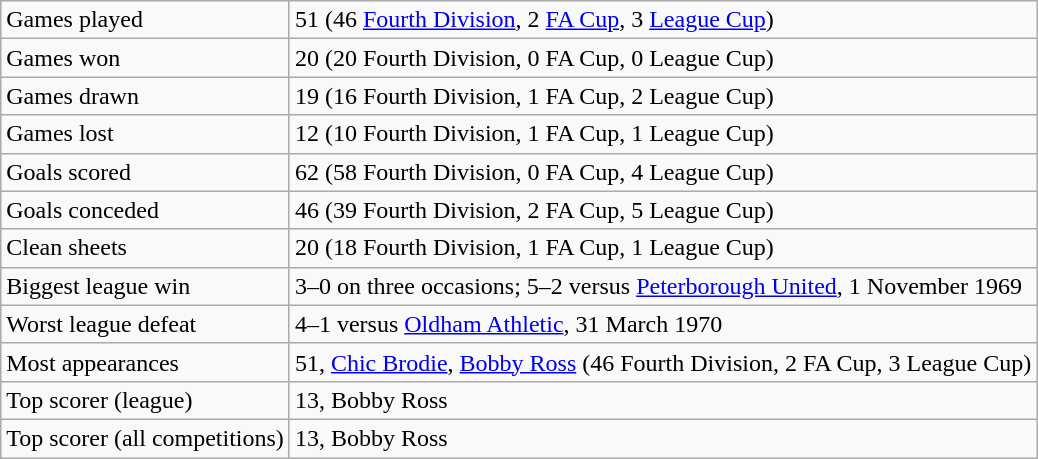<table class="wikitable">
<tr>
<td>Games played</td>
<td>51 (46 <a href='#'>Fourth Division</a>, 2 <a href='#'>FA Cup</a>, 3 <a href='#'>League Cup</a>)</td>
</tr>
<tr>
<td>Games won</td>
<td>20 (20 Fourth Division, 0 FA Cup, 0 League Cup)</td>
</tr>
<tr>
<td>Games drawn</td>
<td>19 (16 Fourth Division, 1 FA Cup, 2 League Cup)</td>
</tr>
<tr>
<td>Games lost</td>
<td>12 (10 Fourth Division, 1 FA Cup, 1 League Cup)</td>
</tr>
<tr>
<td>Goals scored</td>
<td>62 (58 Fourth Division, 0 FA Cup, 4 League Cup)</td>
</tr>
<tr>
<td>Goals conceded</td>
<td>46 (39 Fourth Division, 2 FA Cup, 5 League Cup)</td>
</tr>
<tr>
<td>Clean sheets</td>
<td>20 (18 Fourth Division, 1 FA Cup, 1 League Cup)</td>
</tr>
<tr>
<td>Biggest league win</td>
<td>3–0 on three occasions; 5–2 versus <a href='#'>Peterborough United</a>, 1 November 1969</td>
</tr>
<tr>
<td>Worst league defeat</td>
<td>4–1 versus <a href='#'>Oldham Athletic</a>, 31 March 1970</td>
</tr>
<tr>
<td>Most appearances</td>
<td>51, <a href='#'>Chic Brodie</a>, <a href='#'>Bobby Ross</a> (46 Fourth Division, 2 FA Cup, 3 League Cup)</td>
</tr>
<tr>
<td>Top scorer (league)</td>
<td>13, Bobby Ross</td>
</tr>
<tr>
<td>Top scorer (all competitions)</td>
<td>13, Bobby Ross</td>
</tr>
</table>
